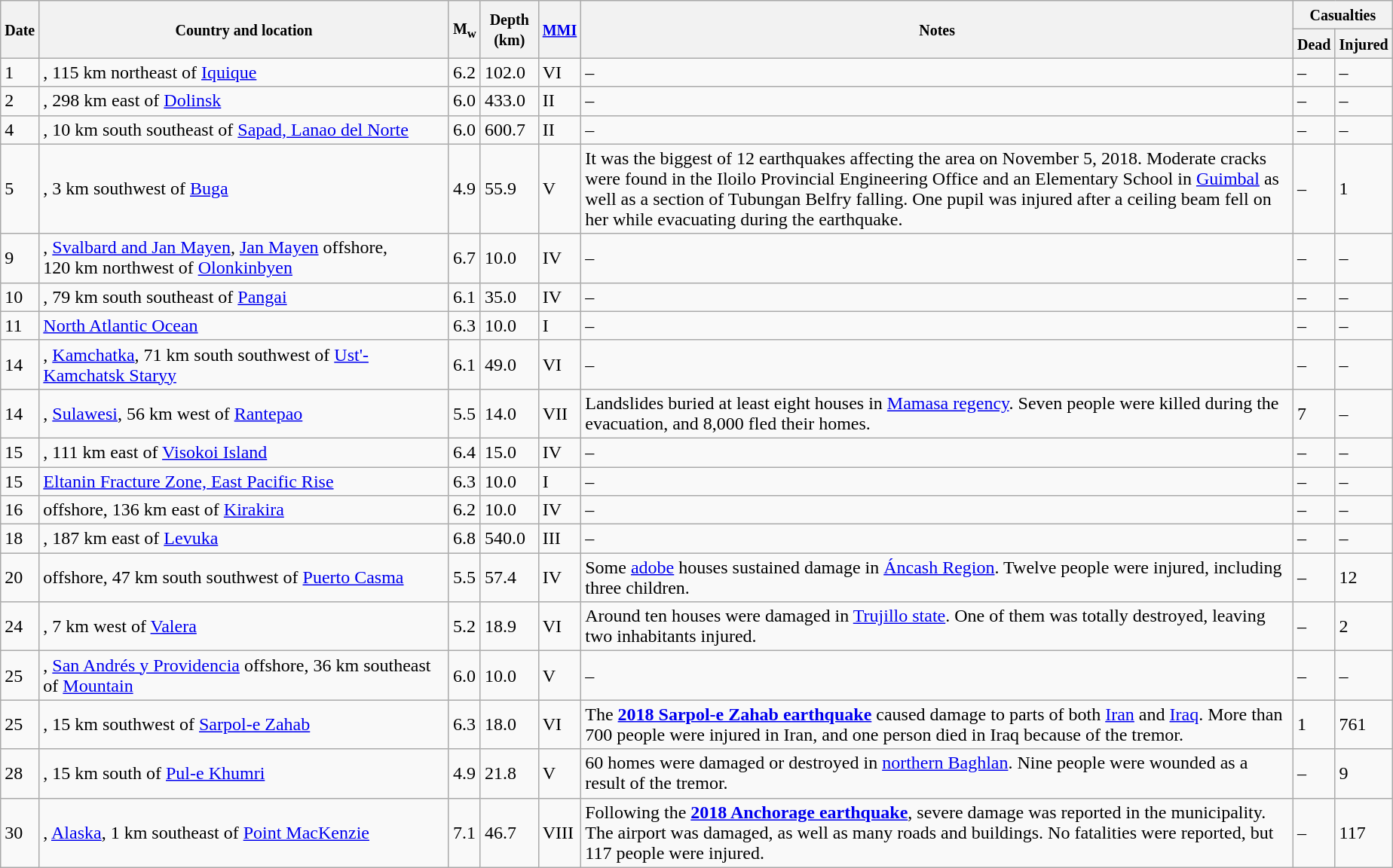<table class="wikitable sortable sort-under" style="border:1px black; margin-left:1em;">
<tr>
<th rowspan="2"><small>Date</small></th>
<th rowspan="2" style="width: 355px"><small>Country and location</small></th>
<th rowspan="2"><small>M<sub>w</sub></small></th>
<th rowspan="2"><small>Depth (km)</small></th>
<th rowspan="2"><small><a href='#'>MMI</a></small></th>
<th rowspan="2" class="unsortable"><small>Notes</small></th>
<th colspan="2"><small>Casualties</small></th>
</tr>
<tr>
<th><small>Dead</small></th>
<th><small>Injured</small></th>
</tr>
<tr>
<td>1</td>
<td>, 115 km northeast of <a href='#'>Iquique</a></td>
<td>6.2</td>
<td>102.0</td>
<td>VI</td>
<td>–</td>
<td>–</td>
<td>–</td>
</tr>
<tr>
<td>2</td>
<td>, 298 km east of <a href='#'>Dolinsk</a></td>
<td>6.0</td>
<td>433.0</td>
<td>II</td>
<td>–</td>
<td>–</td>
<td>–</td>
</tr>
<tr>
<td>4</td>
<td>, 10 km south southeast of <a href='#'>Sapad, Lanao del Norte</a></td>
<td>6.0</td>
<td>600.7</td>
<td>II</td>
<td>–</td>
<td>–</td>
<td>–</td>
</tr>
<tr>
<td>5</td>
<td>, 3 km southwest of <a href='#'>Buga</a></td>
<td>4.9</td>
<td>55.9</td>
<td>V</td>
<td>It was the biggest of 12 earthquakes affecting the area on November 5, 2018. Moderate cracks were found in the Iloilo Provincial Engineering Office and an Elementary School in <a href='#'>Guimbal</a> as well as a section of Tubungan Belfry falling. One pupil was injured after a ceiling beam fell on her while evacuating during the earthquake.</td>
<td>–</td>
<td>1</td>
</tr>
<tr>
<td>9</td>
<td>, <a href='#'>Svalbard and Jan Mayen</a>, <a href='#'>Jan Mayen</a> offshore, 120 km northwest of <a href='#'>Olonkinbyen</a></td>
<td>6.7</td>
<td>10.0</td>
<td>IV</td>
<td>–</td>
<td>–</td>
<td>–</td>
</tr>
<tr>
<td>10</td>
<td>, 79 km south southeast of <a href='#'>Pangai</a></td>
<td>6.1</td>
<td>35.0</td>
<td>IV</td>
<td>–</td>
<td>–</td>
<td>–</td>
</tr>
<tr>
<td>11</td>
<td><a href='#'>North Atlantic Ocean</a></td>
<td>6.3</td>
<td>10.0</td>
<td>I</td>
<td>–</td>
<td>–</td>
<td>–</td>
</tr>
<tr>
<td>14</td>
<td>, <a href='#'>Kamchatka</a>, 71 km south southwest of <a href='#'>Ust'-Kamchatsk Staryy</a></td>
<td>6.1</td>
<td>49.0</td>
<td>VI</td>
<td>–</td>
<td>–</td>
<td>–</td>
</tr>
<tr>
<td>14</td>
<td>, <a href='#'>Sulawesi</a>, 56 km west of <a href='#'>Rantepao</a></td>
<td>5.5</td>
<td>14.0</td>
<td>VII</td>
<td>Landslides buried at least eight houses in <a href='#'>Mamasa regency</a>. Seven people were killed during the evacuation, and 8,000 fled their homes.</td>
<td>7</td>
<td>–</td>
</tr>
<tr>
<td>15</td>
<td>, 111 km east of <a href='#'>Visokoi Island</a></td>
<td>6.4</td>
<td>15.0</td>
<td>IV</td>
<td>–</td>
<td>–</td>
<td>–</td>
</tr>
<tr>
<td>15</td>
<td><a href='#'>Eltanin Fracture Zone, East Pacific Rise</a></td>
<td>6.3</td>
<td>10.0</td>
<td>I</td>
<td>–</td>
<td>–</td>
<td>–</td>
</tr>
<tr>
<td>16</td>
<td> offshore, 136 km east of <a href='#'>Kirakira</a></td>
<td>6.2</td>
<td>10.0</td>
<td>IV</td>
<td>–</td>
<td>–</td>
<td>–</td>
</tr>
<tr>
<td>18</td>
<td>, 187 km east of <a href='#'>Levuka</a></td>
<td>6.8</td>
<td>540.0</td>
<td>III</td>
<td>–</td>
<td>–</td>
<td>–</td>
</tr>
<tr>
<td>20</td>
<td> offshore, 47 km south southwest of <a href='#'>Puerto Casma</a></td>
<td>5.5</td>
<td>57.4</td>
<td>IV</td>
<td>Some <a href='#'>adobe</a> houses sustained damage in <a href='#'>Áncash Region</a>. Twelve people were injured, including three children.</td>
<td>–</td>
<td>12</td>
</tr>
<tr>
<td>24</td>
<td>, 7 km west of <a href='#'>Valera</a></td>
<td>5.2</td>
<td>18.9</td>
<td>VI</td>
<td>Around ten houses were damaged in <a href='#'>Trujillo state</a>. One of them was totally destroyed, leaving two inhabitants injured.</td>
<td>–</td>
<td>2</td>
</tr>
<tr>
<td>25</td>
<td>, <a href='#'>San Andrés y Providencia</a> offshore, 36 km southeast of <a href='#'>Mountain</a></td>
<td>6.0</td>
<td>10.0</td>
<td>V</td>
<td>–</td>
<td>–</td>
<td>–</td>
</tr>
<tr>
<td>25</td>
<td>, 15 km southwest of <a href='#'>Sarpol-e Zahab</a></td>
<td>6.3</td>
<td>18.0</td>
<td>VI</td>
<td>The <strong><a href='#'>2018 Sarpol-e Zahab earthquake</a></strong> caused damage to parts of both <a href='#'>Iran</a> and <a href='#'>Iraq</a>. More than 700 people were injured in Iran, and one person died in Iraq because of the tremor.</td>
<td>1</td>
<td>761</td>
</tr>
<tr>
<td>28</td>
<td>, 15 km south of <a href='#'>Pul-e Khumri</a></td>
<td>4.9</td>
<td>21.8</td>
<td>V</td>
<td>60 homes were damaged or destroyed in <a href='#'>northern Baghlan</a>. Nine people were wounded as a result of the tremor.</td>
<td>–</td>
<td>9</td>
</tr>
<tr>
<td>30</td>
<td>, <a href='#'>Alaska</a>, 1 km southeast of <a href='#'>Point MacKenzie</a></td>
<td>7.1</td>
<td>46.7</td>
<td>VIII</td>
<td>Following the <strong><a href='#'>2018 Anchorage earthquake</a></strong>, severe damage was reported in the municipality. The airport was damaged, as well as many roads and buildings. No fatalities were reported, but 117 people were injured.</td>
<td>–</td>
<td>117</td>
</tr>
</table>
